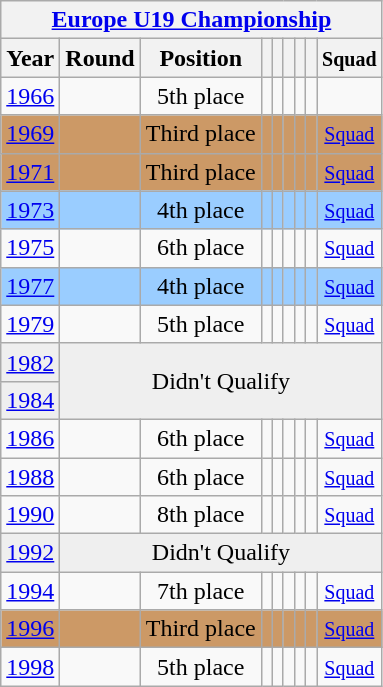<table class="wikitable" style="text-align: center;">
<tr>
<th colspan=9><a href='#'>Europe U19 Championship</a></th>
</tr>
<tr>
<th>Year</th>
<th>Round</th>
<th>Position</th>
<th></th>
<th></th>
<th></th>
<th></th>
<th></th>
<th><small>Squad</small></th>
</tr>
<tr bgcolor=>
<td> <a href='#'>1966</a></td>
<td></td>
<td>5th place</td>
<td></td>
<td></td>
<td></td>
<td></td>
<td></td>
<td></td>
</tr>
<tr bgcolor=cc9966>
<td> <a href='#'>1969</a></td>
<td></td>
<td>Third place</td>
<td></td>
<td></td>
<td></td>
<td></td>
<td></td>
<td><small> <a href='#'>Squad</a></small></td>
</tr>
<tr bgcolor=cc9966>
<td> <a href='#'>1971</a></td>
<td></td>
<td>Third place</td>
<td></td>
<td></td>
<td></td>
<td></td>
<td></td>
<td><small> <a href='#'>Squad</a></small></td>
</tr>
<tr bgcolor=9acdff>
<td> <a href='#'>1973</a></td>
<td></td>
<td>4th place</td>
<td></td>
<td></td>
<td></td>
<td></td>
<td></td>
<td><small> <a href='#'>Squad</a></small></td>
</tr>
<tr>
<td> <a href='#'>1975</a></td>
<td></td>
<td>6th place</td>
<td></td>
<td></td>
<td></td>
<td></td>
<td></td>
<td><small> <a href='#'>Squad</a></small></td>
</tr>
<tr bgcolor=9acdff>
<td> <a href='#'>1977</a></td>
<td></td>
<td>4th place</td>
<td></td>
<td></td>
<td></td>
<td></td>
<td></td>
<td><small> <a href='#'>Squad</a></small></td>
</tr>
<tr>
<td> <a href='#'>1979</a></td>
<td></td>
<td>5th place</td>
<td></td>
<td></td>
<td></td>
<td></td>
<td></td>
<td><small> <a href='#'>Squad</a></small></td>
</tr>
<tr bgcolor=efefef>
<td> <a href='#'>1982</a></td>
<td colspan=8 rowspan=2>Didn't Qualify</td>
</tr>
<tr bgcolor=efefef>
<td> <a href='#'>1984</a></td>
</tr>
<tr>
<td> <a href='#'>1986</a></td>
<td></td>
<td>6th place</td>
<td></td>
<td></td>
<td></td>
<td></td>
<td></td>
<td><small> <a href='#'>Squad</a></small></td>
</tr>
<tr bgcolor=>
<td> <a href='#'>1988</a></td>
<td></td>
<td>6th place</td>
<td></td>
<td></td>
<td></td>
<td></td>
<td></td>
<td><small> <a href='#'>Squad</a></small></td>
</tr>
<tr bgcolor=>
<td> <a href='#'>1990</a></td>
<td></td>
<td>8th place</td>
<td></td>
<td></td>
<td></td>
<td></td>
<td></td>
<td><small> <a href='#'>Squad</a></small></td>
</tr>
<tr bgcolor=efefef>
<td> <a href='#'>1992</a></td>
<td colspan=8>Didn't Qualify</td>
</tr>
<tr bgcolor=>
<td> <a href='#'>1994</a></td>
<td></td>
<td>7th place</td>
<td></td>
<td></td>
<td></td>
<td></td>
<td></td>
<td><small> <a href='#'>Squad</a></small></td>
</tr>
<tr bgcolor=cc9966>
<td> <a href='#'>1996</a></td>
<td></td>
<td>Third place</td>
<td></td>
<td></td>
<td></td>
<td></td>
<td></td>
<td><small> <a href='#'>Squad</a></small></td>
</tr>
<tr bgcolor=>
<td> <a href='#'>1998</a></td>
<td></td>
<td>5th place</td>
<td></td>
<td></td>
<td></td>
<td></td>
<td></td>
<td><small> <a href='#'>Squad</a></small></td>
</tr>
</table>
